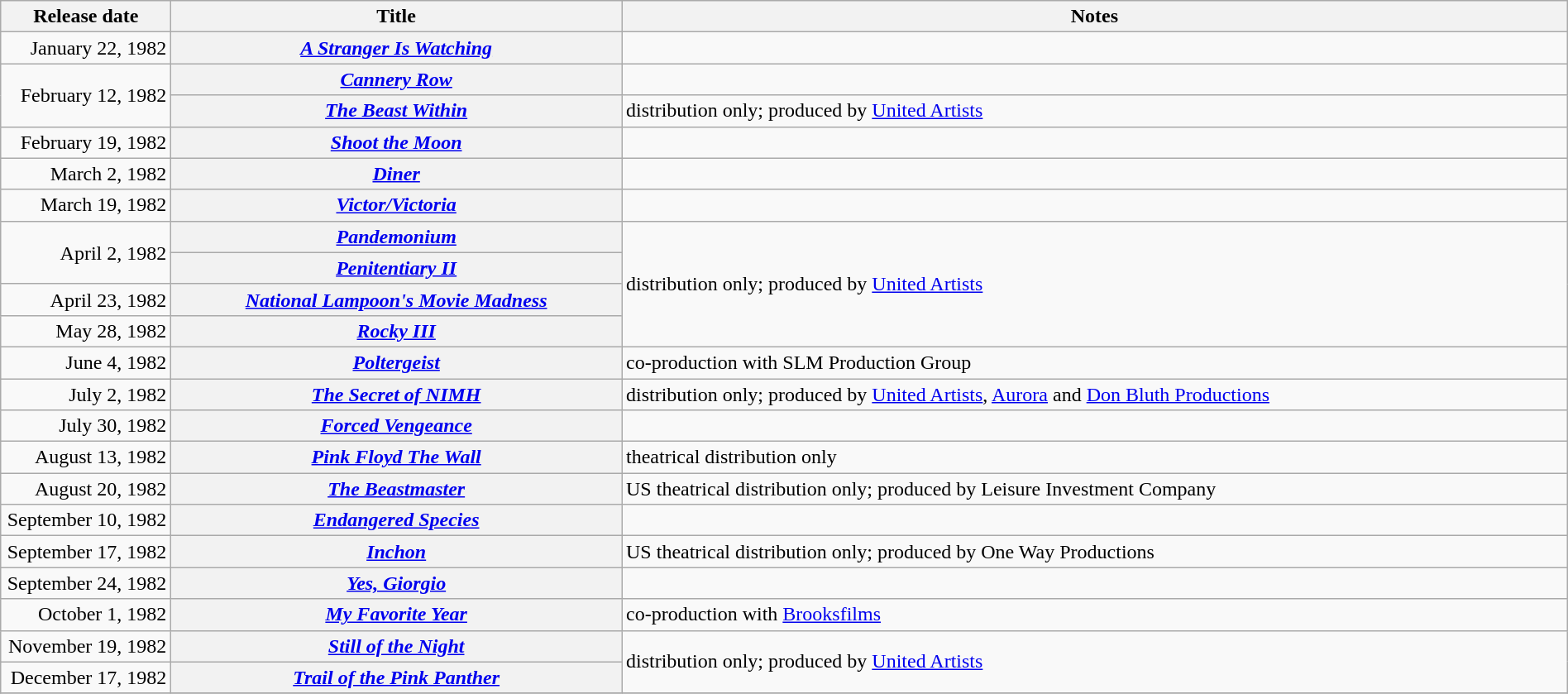<table class="wikitable sortable" style="width:100%;">
<tr>
<th scope="col" style="width:130px;">Release date</th>
<th>Title</th>
<th>Notes</th>
</tr>
<tr>
<td style="text-align:right;">January 22, 1982</td>
<th scope="row"><em><a href='#'>A Stranger Is Watching</a></em></th>
<td></td>
</tr>
<tr>
<td style="text-align:right;" rowspan="2">February 12, 1982</td>
<th scope="row"><em><a href='#'>Cannery Row</a></em></th>
<td></td>
</tr>
<tr>
<th scope="row"><em><a href='#'>The Beast Within</a></em></th>
<td>distribution only; produced by <a href='#'>United Artists</a></td>
</tr>
<tr>
<td style="text-align:right;">February 19, 1982</td>
<th scope="row"><em><a href='#'>Shoot the Moon</a></em></th>
<td></td>
</tr>
<tr>
<td style="text-align:right;">March 2, 1982</td>
<th scope="row"><em><a href='#'>Diner</a></em></th>
<td></td>
</tr>
<tr>
<td style="text-align:right;">March 19, 1982</td>
<th scope="row"><em><a href='#'>Victor/Victoria</a></em></th>
<td></td>
</tr>
<tr>
<td style="text-align:right;" rowspan="2">April 2, 1982</td>
<th scope="row"><em><a href='#'>Pandemonium</a></em></th>
<td rowspan="4">distribution only; produced by <a href='#'>United Artists</a></td>
</tr>
<tr>
<th scope="row"><em><a href='#'>Penitentiary II</a></em></th>
</tr>
<tr>
<td style="text-align:right;">April 23, 1982</td>
<th scope="row"><em><a href='#'>National Lampoon's Movie Madness</a></em></th>
</tr>
<tr>
<td style="text-align:right;">May 28, 1982</td>
<th scope="row"><em><a href='#'>Rocky III</a></em></th>
</tr>
<tr>
<td style="text-align:right;">June 4, 1982</td>
<th scope="row"><em><a href='#'>Poltergeist</a></em></th>
<td>co-production with SLM Production Group</td>
</tr>
<tr>
<td style="text-align:right;">July 2, 1982</td>
<th scope="row"><em><a href='#'>The Secret of NIMH</a></em></th>
<td>distribution only; produced by <a href='#'>United Artists</a>, <a href='#'>Aurora</a> and <a href='#'>Don Bluth Productions</a></td>
</tr>
<tr>
<td style="text-align:right;">July 30, 1982</td>
<th scope="row"><em><a href='#'>Forced Vengeance</a></em></th>
<td></td>
</tr>
<tr>
<td style="text-align:right;">August 13, 1982</td>
<th scope="row"><em><a href='#'>Pink Floyd The Wall</a></em></th>
<td>theatrical distribution only</td>
</tr>
<tr>
<td style="text-align:right;">August 20, 1982</td>
<th scope="row"><em><a href='#'>The Beastmaster</a></em></th>
<td>US theatrical distribution only; produced by Leisure Investment Company</td>
</tr>
<tr>
<td style="text-align:right;">September 10, 1982</td>
<th scope="row"><em><a href='#'>Endangered Species</a></em></th>
<td></td>
</tr>
<tr>
<td style="text-align:right;">September 17, 1982</td>
<th scope="row"><em><a href='#'>Inchon</a></em></th>
<td>US theatrical distribution only; produced by One Way Productions</td>
</tr>
<tr>
<td style="text-align:right;">September 24, 1982</td>
<th scope="row"><em><a href='#'>Yes, Giorgio</a></em></th>
<td></td>
</tr>
<tr>
<td style="text-align:right;">October 1, 1982</td>
<th scope="row"><em><a href='#'>My Favorite Year</a></em></th>
<td>co-production with <a href='#'>Brooksfilms</a></td>
</tr>
<tr>
<td style="text-align:right;">November 19, 1982</td>
<th scope="row"><em><a href='#'>Still of the Night</a></em></th>
<td rowspan="2">distribution only; produced by <a href='#'>United Artists</a></td>
</tr>
<tr>
<td style="text-align:right;">December 17, 1982</td>
<th scope="row"><em><a href='#'>Trail of the Pink Panther</a></em></th>
</tr>
<tr>
</tr>
</table>
